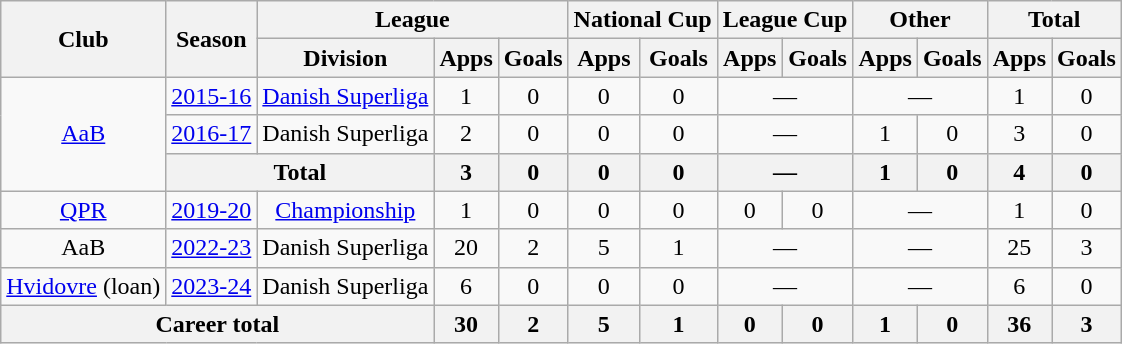<table class="wikitable" style="text-align:center">
<tr>
<th rowspan="2">Club</th>
<th rowspan="2">Season</th>
<th colspan="3">League</th>
<th colspan="2">National Cup</th>
<th colspan="2">League Cup</th>
<th colspan="2">Other</th>
<th colspan="2">Total</th>
</tr>
<tr>
<th>Division</th>
<th>Apps</th>
<th>Goals</th>
<th>Apps</th>
<th>Goals</th>
<th>Apps</th>
<th>Goals</th>
<th>Apps</th>
<th>Goals</th>
<th>Apps</th>
<th>Goals</th>
</tr>
<tr>
<td rowspan="3"><a href='#'>AaB</a></td>
<td><a href='#'>2015-16</a></td>
<td><a href='#'>Danish Superliga</a></td>
<td>1</td>
<td>0</td>
<td>0</td>
<td>0</td>
<td colspan="2">—</td>
<td colspan="2">—</td>
<td>1</td>
<td>0</td>
</tr>
<tr>
<td><a href='#'>2016-17</a></td>
<td>Danish Superliga</td>
<td>2</td>
<td>0</td>
<td>0</td>
<td>0</td>
<td colspan="2">—</td>
<td>1</td>
<td>0</td>
<td>3</td>
<td>0</td>
</tr>
<tr>
<th colspan="2">Total</th>
<th>3</th>
<th>0</th>
<th>0</th>
<th>0</th>
<th colspan="2">—</th>
<th>1</th>
<th>0</th>
<th>4</th>
<th>0</th>
</tr>
<tr>
<td><a href='#'>QPR</a></td>
<td><a href='#'>2019-20</a></td>
<td><a href='#'>Championship</a></td>
<td>1</td>
<td>0</td>
<td>0</td>
<td>0</td>
<td>0</td>
<td>0</td>
<td colspan="2">—</td>
<td>1</td>
<td>0</td>
</tr>
<tr>
<td>AaB</td>
<td><a href='#'>2022-23</a></td>
<td>Danish Superliga</td>
<td>20</td>
<td>2</td>
<td>5</td>
<td>1</td>
<td colspan="2">—</td>
<td colspan="2">—</td>
<td>25</td>
<td>3</td>
</tr>
<tr>
<td><a href='#'>Hvidovre</a> (loan)</td>
<td><a href='#'>2023-24</a></td>
<td>Danish Superliga</td>
<td>6</td>
<td>0</td>
<td>0</td>
<td>0</td>
<td colspan="2">—</td>
<td colspan="2">—</td>
<td>6</td>
<td>0</td>
</tr>
<tr>
<th colspan="3">Career total</th>
<th>30</th>
<th>2</th>
<th>5</th>
<th>1</th>
<th>0</th>
<th>0</th>
<th>1</th>
<th>0</th>
<th>36</th>
<th>3</th>
</tr>
</table>
